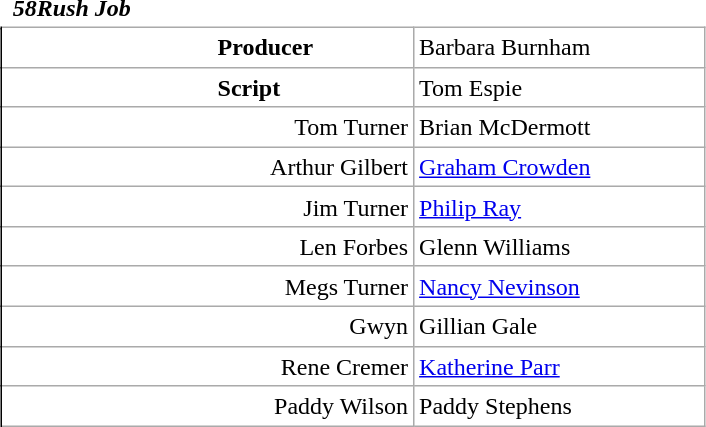<table class="wikitable mw-collapsible mw-collapsed" style="vertical-align:top;margin:auto 2em;line-height:1.2;min-width:33em;display: inline-table;background-color:inherit;border:none;">
<tr>
<td class=unsortable style="border:hidden;line-height:1.67;text-align:center;margin-left:-1em;padding-left:0.5em;min-width:1.0em;"></td>
<td class=unsortable style="border:none;padding-left:0.5em;text-align:left;min-width:16.5em;font-weight:700;font-style:italic;">58Rush Job</td>
<td class=unsortable style="border:none;text-align:right;font-weight:normal;font-family:Courier;font-size:95%;letter-spacing:-1pt;min-width:8.5em;padding-right:0.2em;"></td>
<td class=unsortable style="border:hidden;min-width:3.5em;padding-left:0;"></td>
<td class=unsortable style="border:hidden;min-width:3.5em;font-size:95%;"></td>
</tr>
<tr>
<td rowspan=100 style="border:none thin;border-right-style :solid;"></td>
</tr>
<tr>
<td style="text-align:left;padding-left:9.0em;font-weight:bold;">Producer</td>
<td colspan=2>Barbara Burnham</td>
</tr>
<tr>
<td style="text-align:left;padding-left:9.0em;font-weight:bold;">Script</td>
<td colspan=2>Tom Espie</td>
</tr>
<tr>
<td style="text-align:right;">Tom Turner</td>
<td colspan=2>Brian McDermott</td>
</tr>
<tr>
<td style="text-align:right;">Arthur Gilbert</td>
<td colspan=2><a href='#'>Graham Crowden</a></td>
</tr>
<tr>
<td style="text-align:right;">Jim Turner</td>
<td colspan=2><a href='#'>Philip Ray</a></td>
</tr>
<tr>
<td style="text-align:right;">Len Forbes</td>
<td colspan=2>Glenn Williams</td>
</tr>
<tr>
<td style="text-align:right;">Megs Turner</td>
<td colspan=2><a href='#'>Nancy Nevinson</a></td>
</tr>
<tr>
<td style="text-align:right;">Gwyn</td>
<td colspan=2>Gillian Gale</td>
</tr>
<tr>
<td style="text-align:right;">Rene Cremer</td>
<td colspan=2><a href='#'>Katherine Parr</a></td>
</tr>
<tr>
<td style="text-align:right;">Paddy Wilson</td>
<td colspan=2>Paddy Stephens</td>
</tr>
</table>
